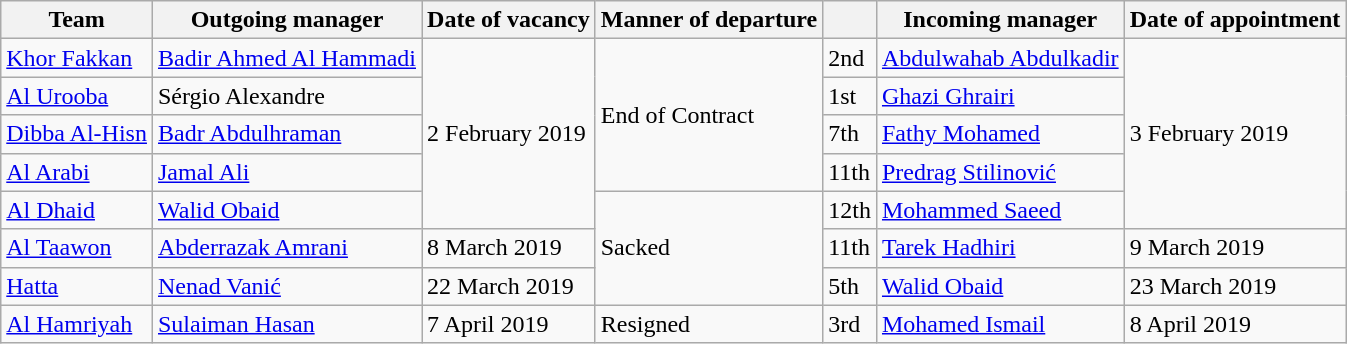<table class="wikitable">
<tr>
<th>Team</th>
<th>Outgoing manager</th>
<th>Date of vacancy</th>
<th>Manner of departure</th>
<th></th>
<th>Incoming manager</th>
<th>Date of appointment</th>
</tr>
<tr>
<td><a href='#'>Khor Fakkan</a></td>
<td> <a href='#'>Badir Ahmed Al Hammadi</a></td>
<td rowspan=5>2 February 2019</td>
<td rowspan=4>End of Contract</td>
<td>2nd</td>
<td> <a href='#'>Abdulwahab Abdulkadir</a></td>
<td rowspan=5>3 February 2019</td>
</tr>
<tr>
<td><a href='#'>Al Urooba</a></td>
<td> Sérgio Alexandre</td>
<td>1st</td>
<td> <a href='#'>Ghazi Ghrairi</a></td>
</tr>
<tr>
<td><a href='#'>Dibba Al-Hisn</a></td>
<td> <a href='#'>Badr Abdulhraman</a></td>
<td>7th</td>
<td> <a href='#'>Fathy Mohamed</a></td>
</tr>
<tr>
<td><a href='#'>Al Arabi</a></td>
<td> <a href='#'>Jamal Ali</a></td>
<td>11th</td>
<td> <a href='#'>Predrag Stilinović</a></td>
</tr>
<tr>
<td><a href='#'>Al Dhaid</a></td>
<td> <a href='#'>Walid Obaid</a></td>
<td rowspan=3>Sacked</td>
<td>12th</td>
<td> <a href='#'>Mohammed Saeed</a></td>
</tr>
<tr>
<td><a href='#'>Al Taawon</a></td>
<td> <a href='#'>Abderrazak Amrani</a></td>
<td>8 March 2019</td>
<td>11th</td>
<td> <a href='#'>Tarek Hadhiri</a></td>
<td>9  March 2019</td>
</tr>
<tr>
<td><a href='#'>Hatta</a></td>
<td> <a href='#'>Nenad Vanić</a></td>
<td>22 March 2019</td>
<td>5th</td>
<td> <a href='#'>Walid Obaid</a></td>
<td>23  March 2019</td>
</tr>
<tr>
<td><a href='#'>Al Hamriyah</a></td>
<td> <a href='#'>Sulaiman Hasan</a></td>
<td>7 April 2019</td>
<td>Resigned</td>
<td>3rd</td>
<td> <a href='#'>Mohamed Ismail</a></td>
<td>8 April 2019</td>
</tr>
</table>
